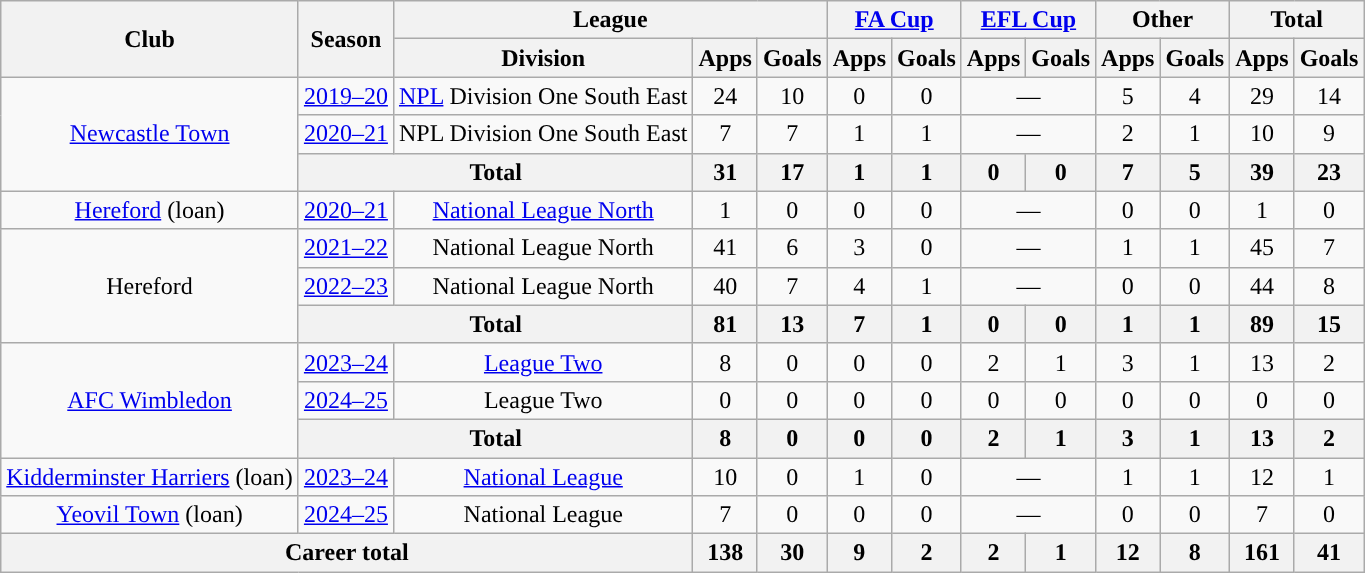<table class="wikitable" style="text-align:center">
<tr>
<th rowspan="2">Club</th>
<th rowspan="2">Season</th>
<th colspan="3">League</th>
<th colspan="2"><a href='#'>FA Cup</a></th>
<th colspan="2"><a href='#'>EFL Cup</a></th>
<th colspan="2">Other</th>
<th colspan="2">Total</th>
</tr>
<tr>
<th>Division</th>
<th>Apps</th>
<th>Goals</th>
<th>Apps</th>
<th>Goals</th>
<th>Apps</th>
<th>Goals</th>
<th>Apps</th>
<th>Goals</th>
<th>Apps</th>
<th>Goals</th>
</tr>
<tr>
<td rowspan="3"><a href='#'>Newcastle Town</a></td>
<td><a href='#'>2019–20</a></td>
<td><a href='#'>NPL</a> Division One South East</td>
<td>24</td>
<td>10</td>
<td>0</td>
<td>0</td>
<td colspan="2">—</td>
<td>5</td>
<td>4</td>
<td>29</td>
<td>14</td>
</tr>
<tr>
<td><a href='#'>2020–21</a></td>
<td>NPL Division One South East</td>
<td>7</td>
<td>7</td>
<td>1</td>
<td>1</td>
<td colspan="2">—</td>
<td>2</td>
<td>1</td>
<td>10</td>
<td>9</td>
</tr>
<tr>
<th colspan="2">Total</th>
<th>31</th>
<th>17</th>
<th>1</th>
<th>1</th>
<th>0</th>
<th>0</th>
<th>7</th>
<th>5</th>
<th>39</th>
<th>23</th>
</tr>
<tr>
<td><a href='#'>Hereford</a> (loan)</td>
<td><a href='#'>2020–21</a></td>
<td><a href='#'>National League North</a></td>
<td>1</td>
<td>0</td>
<td>0</td>
<td>0</td>
<td colspan="2">—</td>
<td>0</td>
<td>0</td>
<td>1</td>
<td>0</td>
</tr>
<tr>
<td rowspan="3">Hereford</td>
<td><a href='#'>2021–22</a></td>
<td>National League North</td>
<td>41</td>
<td>6</td>
<td>3</td>
<td>0</td>
<td colspan="2">—</td>
<td>1</td>
<td>1</td>
<td>45</td>
<td>7</td>
</tr>
<tr>
<td><a href='#'>2022–23</a></td>
<td>National League North</td>
<td>40</td>
<td>7</td>
<td>4</td>
<td>1</td>
<td colspan="2">—</td>
<td>0</td>
<td>0</td>
<td>44</td>
<td>8</td>
</tr>
<tr>
<th colspan="2">Total</th>
<th>81</th>
<th>13</th>
<th>7</th>
<th>1</th>
<th>0</th>
<th>0</th>
<th>1</th>
<th>1</th>
<th>89</th>
<th>15</th>
</tr>
<tr>
<td rowspan="3"><a href='#'>AFC Wimbledon</a></td>
<td><a href='#'>2023–24</a></td>
<td><a href='#'>League Two</a></td>
<td>8</td>
<td>0</td>
<td>0</td>
<td>0</td>
<td>2</td>
<td>1</td>
<td>3</td>
<td>1</td>
<td>13</td>
<td>2</td>
</tr>
<tr>
<td><a href='#'>2024–25</a></td>
<td>League Two</td>
<td>0</td>
<td>0</td>
<td>0</td>
<td>0</td>
<td>0</td>
<td>0</td>
<td>0</td>
<td>0</td>
<td>0</td>
<td>0</td>
</tr>
<tr>
<th colspan="2">Total</th>
<th>8</th>
<th>0</th>
<th>0</th>
<th>0</th>
<th>2</th>
<th>1</th>
<th>3</th>
<th>1</th>
<th>13</th>
<th>2</th>
</tr>
<tr>
<td><a href='#'>Kidderminster Harriers</a> (loan)</td>
<td><a href='#'>2023–24</a></td>
<td><a href='#'>National League</a></td>
<td>10</td>
<td>0</td>
<td>1</td>
<td>0</td>
<td colspan="2">—</td>
<td>1</td>
<td>1</td>
<td>12</td>
<td>1</td>
</tr>
<tr>
<td><a href='#'>Yeovil Town</a> (loan)</td>
<td><a href='#'>2024–25</a></td>
<td>National League</td>
<td>7</td>
<td>0</td>
<td>0</td>
<td>0</td>
<td colspan="2">—</td>
<td>0</td>
<td>0</td>
<td>7</td>
<td>0</td>
</tr>
<tr>
<th colspan="3">Career total</th>
<th>138</th>
<th>30</th>
<th>9</th>
<th>2</th>
<th>2</th>
<th>1</th>
<th>12</th>
<th>8</th>
<th>161</th>
<th>41</th>
</tr>
</table>
